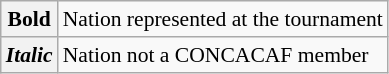<table class="wikitable" style="font-size:90%;">
<tr>
<th><strong>Bold</strong></th>
<td>Nation represented at the tournament</td>
</tr>
<tr>
<th><em>Italic</em></th>
<td>Nation not a CONCACAF member</td>
</tr>
</table>
